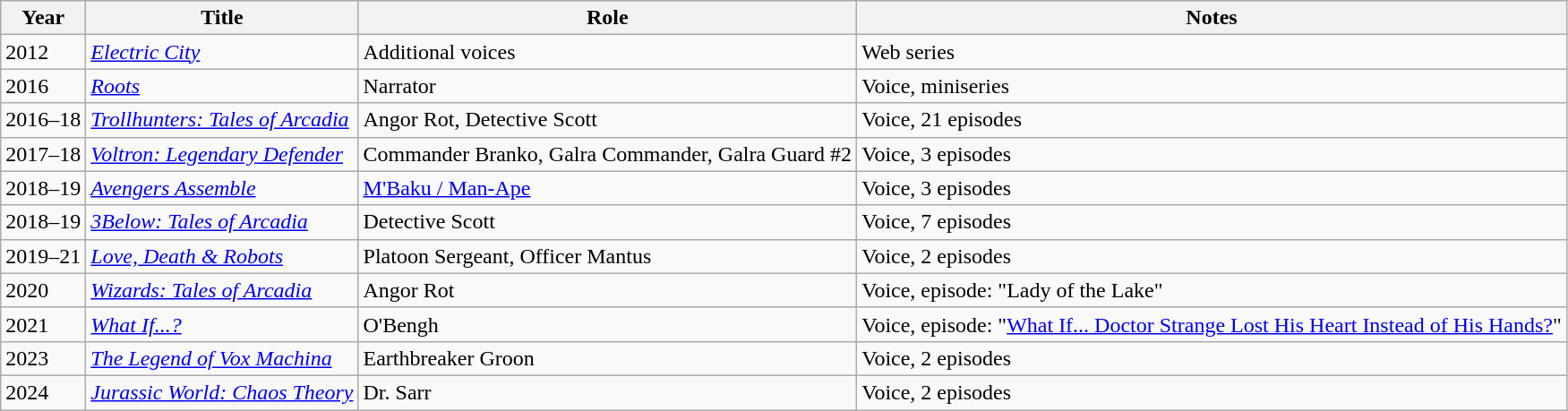<table class="wikitable sortable">
<tr>
<th>Year</th>
<th>Title</th>
<th>Role</th>
<th class="unsortable">Notes</th>
</tr>
<tr>
<td>2012</td>
<td><em><a href='#'>Electric City</a></em></td>
<td>Additional voices</td>
<td>Web series</td>
</tr>
<tr>
<td>2016</td>
<td><em><a href='#'>Roots</a></em></td>
<td>Narrator</td>
<td>Voice, miniseries</td>
</tr>
<tr>
<td>2016–18</td>
<td><em><a href='#'>Trollhunters: Tales of Arcadia</a></em></td>
<td>Angor Rot, Detective Scott</td>
<td>Voice, 21 episodes</td>
</tr>
<tr>
<td>2017–18</td>
<td><em><a href='#'>Voltron: Legendary Defender</a></em></td>
<td>Commander Branko, Galra Commander, Galra Guard #2</td>
<td>Voice, 3 episodes</td>
</tr>
<tr>
<td>2018–19</td>
<td><em><a href='#'>Avengers Assemble</a></em></td>
<td><a href='#'>M'Baku / Man-Ape</a></td>
<td>Voice, 3 episodes</td>
</tr>
<tr>
<td>2018–19</td>
<td><em><a href='#'>3Below: Tales of Arcadia</a></em></td>
<td>Detective Scott</td>
<td>Voice, 7 episodes</td>
</tr>
<tr>
<td>2019–21</td>
<td><em><a href='#'>Love, Death & Robots</a></em></td>
<td>Platoon Sergeant, Officer Mantus</td>
<td>Voice, 2 episodes</td>
</tr>
<tr>
<td>2020</td>
<td><em><a href='#'>Wizards: Tales of Arcadia</a></em></td>
<td>Angor Rot</td>
<td>Voice, episode: "Lady of the Lake"</td>
</tr>
<tr>
<td>2021</td>
<td><em><a href='#'>What If...?</a></em></td>
<td>O'Bengh</td>
<td>Voice, episode: "<a href='#'>What If... Doctor Strange Lost His Heart Instead of His Hands?</a>"</td>
</tr>
<tr>
<td>2023</td>
<td><em><a href='#'>The Legend of Vox Machina</a></em></td>
<td>Earthbreaker Groon</td>
<td>Voice, 2 episodes</td>
</tr>
<tr>
<td>2024</td>
<td><em><a href='#'>Jurassic World: Chaos Theory</a></em></td>
<td>Dr. Sarr</td>
<td>Voice, 2 episodes</td>
</tr>
</table>
